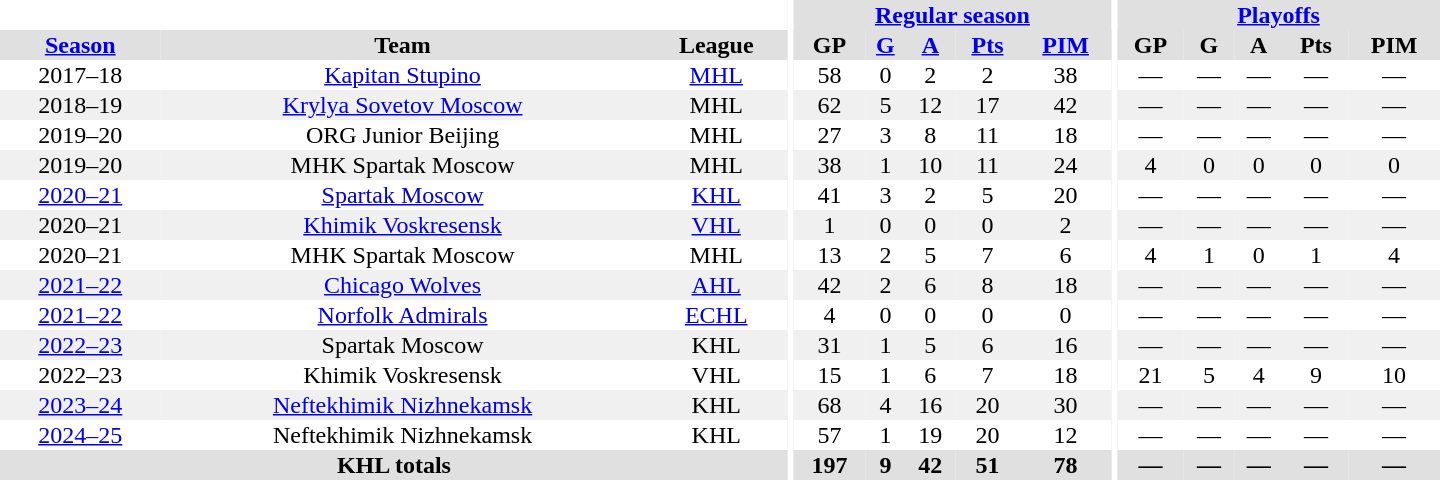<table border="0" cellpadding="1" cellspacing="0" style="text-align:center; width:60em">
<tr bgcolor="#e0e0e0">
<th colspan="3" bgcolor="#ffffff"></th>
<th rowspan="99" bgcolor="#ffffff"></th>
<th colspan="5"><a href='#'>Regular season</a></th>
<th rowspan="99" bgcolor="#ffffff"></th>
<th colspan="5"><a href='#'>Playoffs</a></th>
</tr>
<tr bgcolor="#e0e0e0">
<th><a href='#'>Season</a></th>
<th>Team</th>
<th>League</th>
<th>GP</th>
<th><a href='#'>G</a></th>
<th><a href='#'>A</a></th>
<th><a href='#'>Pts</a></th>
<th><a href='#'>PIM</a></th>
<th>GP</th>
<th>G</th>
<th>A</th>
<th>Pts</th>
<th>PIM</th>
</tr>
<tr>
<td>2017–18</td>
<td><a href='#'>Kapitan Stupino</a></td>
<td><a href='#'>MHL</a></td>
<td>58</td>
<td>0</td>
<td>2</td>
<td>2</td>
<td>38</td>
<td>—</td>
<td>—</td>
<td>—</td>
<td>—</td>
<td —>—</td>
</tr>
<tr bgcolor="#f0f0f0">
<td>2018–19</td>
<td><a href='#'>Krylya Sovetov Moscow</a></td>
<td>MHL</td>
<td>62</td>
<td>5</td>
<td>12</td>
<td>17</td>
<td>42</td>
<td>—</td>
<td>—</td>
<td>—</td>
<td>—</td>
<td —>—</td>
</tr>
<tr>
<td>2019–20</td>
<td>ORG Junior Beijing</td>
<td>MHL</td>
<td>27</td>
<td>3</td>
<td>8</td>
<td>11</td>
<td>18</td>
<td>—</td>
<td>—</td>
<td>—</td>
<td>—</td>
<td —>—</td>
</tr>
<tr bgcolor="#f0f0f0">
<td>2019–20</td>
<td>MHK Spartak Moscow</td>
<td>MHL</td>
<td>38</td>
<td>1</td>
<td>10</td>
<td>11</td>
<td>24</td>
<td>4</td>
<td>0</td>
<td>0</td>
<td>0</td>
<td>0</td>
</tr>
<tr>
<td><a href='#'>2020–21</a></td>
<td><a href='#'>Spartak Moscow</a></td>
<td><a href='#'>KHL</a></td>
<td>41</td>
<td>3</td>
<td>2</td>
<td>5</td>
<td>20</td>
<td>—</td>
<td>—</td>
<td>—</td>
<td>—</td>
<td>—</td>
</tr>
<tr bgcolor="#f0f0f0">
<td>2020–21</td>
<td><a href='#'>Khimik Voskresensk</a></td>
<td><a href='#'>VHL</a></td>
<td>1</td>
<td>0</td>
<td>0</td>
<td>0</td>
<td>2</td>
<td>—</td>
<td>—</td>
<td>—</td>
<td>—</td>
<td>—</td>
</tr>
<tr>
<td>2020–21</td>
<td>MHK Spartak Moscow</td>
<td>MHL</td>
<td>13</td>
<td>2</td>
<td>5</td>
<td>7</td>
<td>6</td>
<td>4</td>
<td>1</td>
<td>0</td>
<td>1</td>
<td>4</td>
</tr>
<tr bgcolor="#f0f0f0">
<td><a href='#'>2021–22</a></td>
<td><a href='#'>Chicago Wolves</a></td>
<td><a href='#'>AHL</a></td>
<td>42</td>
<td>2</td>
<td>6</td>
<td>8</td>
<td>18</td>
<td>—</td>
<td>—</td>
<td>—</td>
<td>—</td>
<td>—</td>
</tr>
<tr>
<td><a href='#'>2021–22</a></td>
<td><a href='#'>Norfolk Admirals</a></td>
<td><a href='#'>ECHL</a></td>
<td>4</td>
<td>0</td>
<td>0</td>
<td>0</td>
<td>0</td>
<td>—</td>
<td>—</td>
<td>—</td>
<td>—</td>
<td>—</td>
</tr>
<tr bgcolor="#f0f0f0">
<td><a href='#'>2022–23</a></td>
<td>Spartak Moscow</td>
<td>KHL</td>
<td>31</td>
<td>1</td>
<td>5</td>
<td>6</td>
<td>16</td>
<td>—</td>
<td>—</td>
<td>—</td>
<td>—</td>
<td>—</td>
</tr>
<tr>
<td>2022–23</td>
<td>Khimik Voskresensk</td>
<td>VHL</td>
<td>15</td>
<td>1</td>
<td>6</td>
<td>7</td>
<td>18</td>
<td>21</td>
<td>5</td>
<td>4</td>
<td>9</td>
<td>10</td>
</tr>
<tr bgcolor="#f0f0f0">
<td><a href='#'>2023–24</a></td>
<td><a href='#'>Neftekhimik Nizhnekamsk</a></td>
<td>KHL</td>
<td>68</td>
<td>4</td>
<td>16</td>
<td>20</td>
<td>30</td>
<td>—</td>
<td>—</td>
<td>—</td>
<td>—</td>
<td>—</td>
</tr>
<tr>
<td><a href='#'>2024–25</a></td>
<td>Neftekhimik Nizhnekamsk</td>
<td>KHL</td>
<td>57</td>
<td>1</td>
<td>19</td>
<td>20</td>
<td>12</td>
<td>—</td>
<td>—</td>
<td>—</td>
<td>—</td>
<td>—</td>
</tr>
<tr bgcolor="#e0e0e0">
<th colspan="3">KHL totals</th>
<th>197</th>
<th>9</th>
<th>42</th>
<th>51</th>
<th>78</th>
<th>—</th>
<th>—</th>
<th>—</th>
<th>—</th>
<th>—</th>
</tr>
</table>
